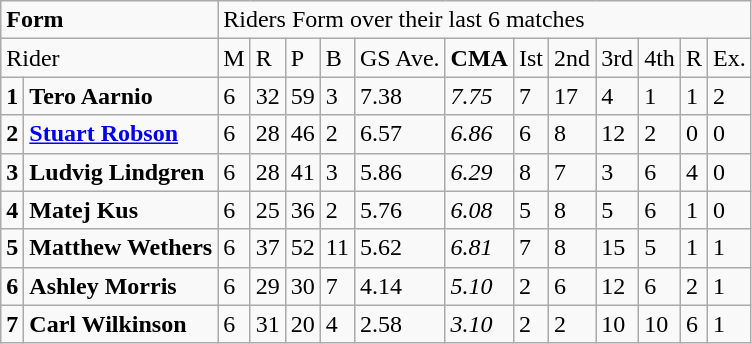<table class="wikitable">
<tr>
<td colspan="2"><strong>Form</strong></td>
<td colspan="12">Riders Form over their last 6 matches</td>
</tr>
<tr>
<td colspan="2">Rider</td>
<td>M</td>
<td>R</td>
<td>P</td>
<td>B</td>
<td>GS Ave.</td>
<td><strong>CMA</strong></td>
<td>Ist</td>
<td>2nd</td>
<td>3rd</td>
<td>4th</td>
<td>R</td>
<td>Ex.</td>
</tr>
<tr>
<td><strong>1</strong></td>
<td><strong>Tero Aarnio</strong></td>
<td>6</td>
<td>32</td>
<td>59</td>
<td>3</td>
<td>7.38</td>
<td><em>7.75</em></td>
<td>7</td>
<td>17</td>
<td>4</td>
<td>1</td>
<td>1</td>
<td>2</td>
</tr>
<tr>
<td><strong>2</strong></td>
<td><strong><a href='#'>Stuart Robson</a></strong></td>
<td>6</td>
<td>28</td>
<td>46</td>
<td>2</td>
<td>6.57</td>
<td><em>6.86</em></td>
<td>6</td>
<td>8</td>
<td>12</td>
<td>2</td>
<td>0</td>
<td>0</td>
</tr>
<tr>
<td><strong>3</strong></td>
<td><strong>Ludvig Lindgren</strong></td>
<td>6</td>
<td>28</td>
<td>41</td>
<td>3</td>
<td>5.86</td>
<td><em>6.29</em></td>
<td>8</td>
<td>7</td>
<td>3</td>
<td>6</td>
<td>4</td>
<td>0</td>
</tr>
<tr>
<td><strong>4</strong></td>
<td><strong>Matej Kus</strong></td>
<td>6</td>
<td>25</td>
<td>36</td>
<td>2</td>
<td>5.76</td>
<td><em>6.08</em></td>
<td>5</td>
<td>8</td>
<td>5</td>
<td>6</td>
<td>1</td>
<td>0</td>
</tr>
<tr>
<td><strong>5</strong></td>
<td><strong>Matthew Wethers</strong></td>
<td>6</td>
<td>37</td>
<td>52</td>
<td>11</td>
<td>5.62</td>
<td><em>6.81</em></td>
<td>7</td>
<td>8</td>
<td>15</td>
<td>5</td>
<td>1</td>
<td>1</td>
</tr>
<tr>
<td><strong>6</strong></td>
<td><strong>Ashley Morris</strong></td>
<td>6</td>
<td>29</td>
<td>30</td>
<td>7</td>
<td>4.14</td>
<td><em>5.10</em></td>
<td>2</td>
<td>6</td>
<td>12</td>
<td>6</td>
<td>2</td>
<td>1</td>
</tr>
<tr>
<td><strong>7</strong></td>
<td><strong>Carl Wilkinson</strong></td>
<td>6</td>
<td>31</td>
<td>20</td>
<td>4</td>
<td>2.58</td>
<td><em>3.10</em></td>
<td>2</td>
<td>2</td>
<td>10</td>
<td>10</td>
<td>6</td>
<td>1</td>
</tr>
</table>
